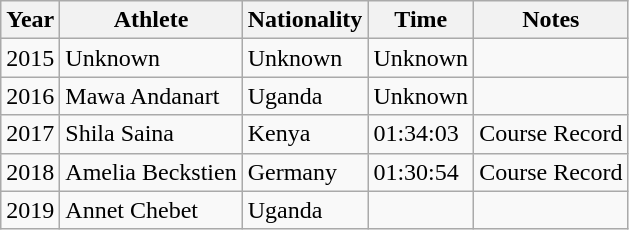<table class="wikitable">
<tr>
<th>Year</th>
<th>Athlete</th>
<th>Nationality</th>
<th>Time</th>
<th>Notes</th>
</tr>
<tr>
<td>2015</td>
<td>Unknown</td>
<td>Unknown</td>
<td>Unknown</td>
<td></td>
</tr>
<tr>
<td>2016</td>
<td>Mawa Andanart</td>
<td>Uganda</td>
<td>Unknown</td>
<td></td>
</tr>
<tr>
<td>2017</td>
<td>Shila Saina</td>
<td>Kenya</td>
<td>01:34:03</td>
<td>Course Record</td>
</tr>
<tr>
<td>2018</td>
<td>Amelia Beckstien</td>
<td>Germany</td>
<td>01:30:54</td>
<td>Course Record</td>
</tr>
<tr>
<td>2019</td>
<td>Annet Chebet</td>
<td>Uganda</td>
<td></td>
<td></td>
</tr>
</table>
